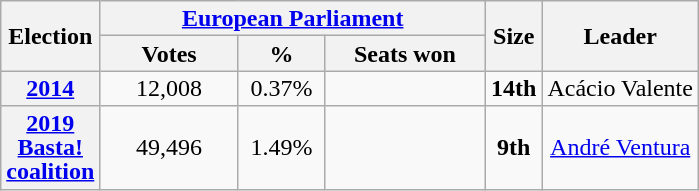<table class="wikitable" style="text-align:center; font-size:100%; line-height:16px;">
<tr>
<th rowspan="2" width="50px">Election</th>
<th colspan="3"><a href='#'>European Parliament</a></th>
<th rowspan="2">Size</th>
<th rowspan="2">Leader</th>
</tr>
<tr>
<th width="85px">Votes</th>
<th width="50px">%</th>
<th width="100px">Seats won</th>
</tr>
<tr>
<th><a href='#'>2014</a></th>
<td>12,008</td>
<td>0.37%</td>
<td></td>
<td><strong>14th</strong></td>
<td>Acácio Valente</td>
</tr>
<tr>
<th><a href='#'>2019</a><br><a href='#'>Basta!</a><br><a href='#'>coalition</a></th>
<td>49,496</td>
<td>1.49%</td>
<td></td>
<td><strong>9th</strong></td>
<td><a href='#'>André Ventura</a></td>
</tr>
</table>
